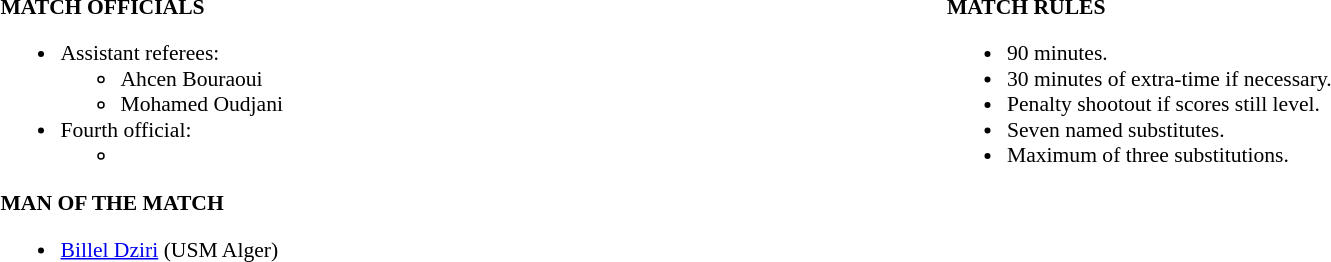<table width=100% style="font-size: 90%">
<tr>
<td width=50% valign=top><br><strong>MATCH OFFICIALS</strong> <ul><li>Assistant referees:<ul><li>Ahcen Bouraoui</li><li>Mohamed Oudjani</li></ul></li><li>Fourth official:<ul><li></li></ul></li></ul><strong>MAN OF THE MATCH</strong><ul><li> <a href='#'>Billel Dziri</a> (USM Alger)</li></ul></td>
<td style="width:50%; vertical-align:top;"><br><strong>MATCH RULES</strong><ul><li>90 minutes.</li><li>30 minutes of extra-time if necessary.</li><li>Penalty shootout if scores still level.</li><li>Seven named substitutes.</li><li>Maximum of three substitutions.</li></ul></td>
</tr>
</table>
